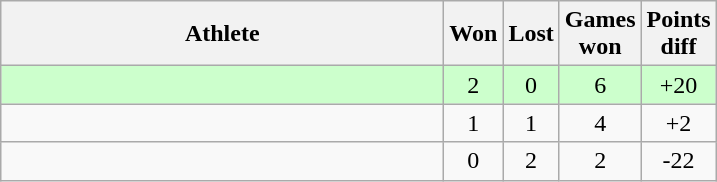<table class="wikitable">
<tr>
<th style="width:18em">Athlete</th>
<th>Won</th>
<th>Lost</th>
<th>Games<br>won</th>
<th>Points<br>diff</th>
</tr>
<tr bgcolor="#ccffcc">
<td></td>
<td align="center">2</td>
<td align="center">0</td>
<td align="center">6</td>
<td align="center">+20</td>
</tr>
<tr>
<td></td>
<td align="center">1</td>
<td align="center">1</td>
<td align="center">4</td>
<td align="center">+2</td>
</tr>
<tr>
<td></td>
<td align="center">0</td>
<td align="center">2</td>
<td align="center">2</td>
<td align="center">-22</td>
</tr>
</table>
